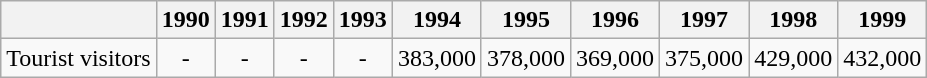<table class="wikitable">
<tr style="text-align:center;">
<th></th>
<th>1990</th>
<th>1991</th>
<th>1992</th>
<th>1993</th>
<th>1994</th>
<th>1995</th>
<th>1996</th>
<th>1997</th>
<th>1998</th>
<th>1999</th>
</tr>
<tr –>
<td>Tourist visitors</td>
<td align=center>-</td>
<td align=center>-</td>
<td align=center>-</td>
<td align=center>-</td>
<td align=center>383,000</td>
<td align=center>378,000</td>
<td align=center>369,000</td>
<td align=center>375,000</td>
<td align=center>429,000</td>
<td align=center>432,000</td>
</tr>
</table>
